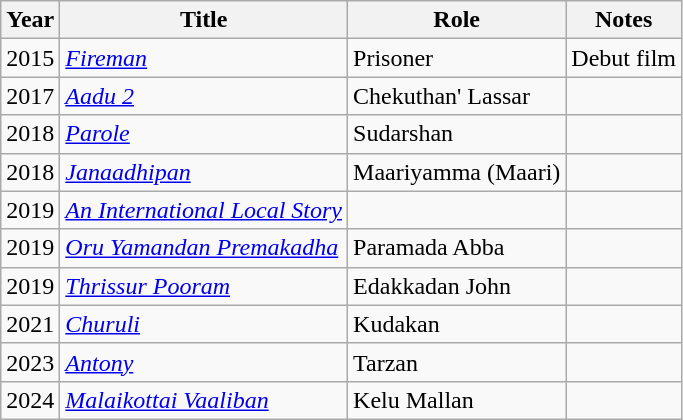<table class="wikitable sortable">
<tr>
<th scope="col">Year</th>
<th scope="col">Title</th>
<th scope="col">Role</th>
<th class="unsortable" scope="col">Notes</th>
</tr>
<tr>
<td>2015</td>
<td><em><a href='#'>Fireman</a></em></td>
<td>Prisoner</td>
<td>Debut film</td>
</tr>
<tr>
<td>2017</td>
<td><em><a href='#'>Aadu 2</a></em></td>
<td>Chekuthan' Lassar</td>
<td></td>
</tr>
<tr>
<td>2018</td>
<td><em><a href='#'>Parole</a></em></td>
<td>Sudarshan</td>
<td></td>
</tr>
<tr>
<td>2018</td>
<td><em><a href='#'>Janaadhipan</a></em></td>
<td>Maariyamma (Maari)</td>
<td></td>
</tr>
<tr>
<td>2019</td>
<td><em><a href='#'>An International Local Story</a></em></td>
<td></td>
<td></td>
</tr>
<tr>
<td>2019</td>
<td><em><a href='#'>Oru Yamandan Premakadha</a></em></td>
<td>Paramada Abba</td>
<td></td>
</tr>
<tr>
<td>2019</td>
<td><em><a href='#'>Thrissur Pooram</a></em></td>
<td>Edakkadan John</td>
<td></td>
</tr>
<tr>
<td>2021</td>
<td><em><a href='#'>Churuli</a></em></td>
<td>Kudakan</td>
<td></td>
</tr>
<tr>
<td>2023</td>
<td><em><a href='#'>Antony</a></em></td>
<td>Tarzan</td>
<td></td>
</tr>
<tr>
<td>2024</td>
<td><em><a href='#'>Malaikottai Vaaliban</a></em></td>
<td>Kelu Mallan</td>
<td></td>
</tr>
</table>
